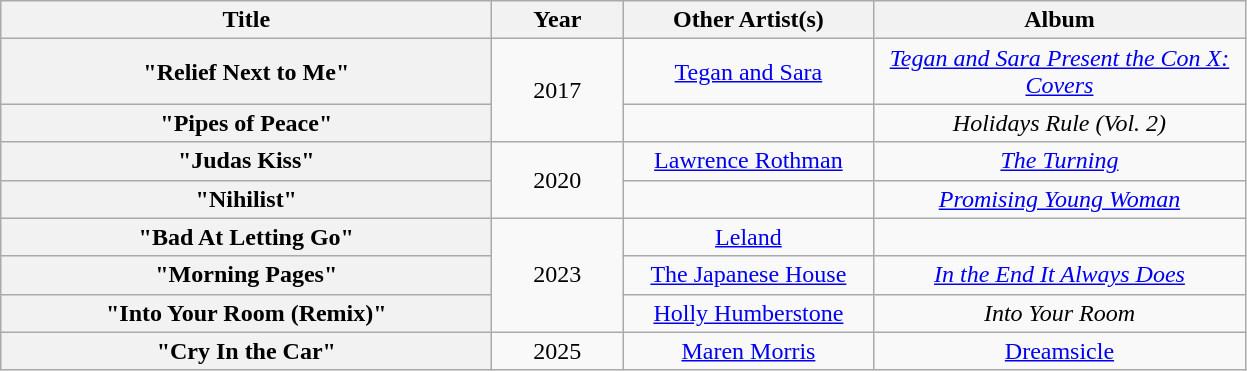<table class="wikitable plainrowheaders" style="text-align:center;">
<tr>
<th style="width:20em;">Title</th>
<th style="width:5em;">Year</th>
<th style="width:10em;">Other Artist(s)</th>
<th style="width:15em;">Album</th>
</tr>
<tr>
<th scope="row">"Relief Next to Me"</th>
<td rowspan="2">2017</td>
<td><a href='#'>Tegan and Sara</a></td>
<td><em><a href='#'>Tegan and Sara Present the Con X: Covers</a></em></td>
</tr>
<tr>
<th scope="row">"Pipes of Peace"</th>
<td></td>
<td><em>Holidays Rule (Vol. 2)</em></td>
</tr>
<tr>
<th scope="row">"Judas Kiss"</th>
<td rowspan="2">2020</td>
<td><a href='#'>Lawrence Rothman</a></td>
<td><em><a href='#'>The Turning</a></em></td>
</tr>
<tr>
<th scope="row">"Nihilist"</th>
<td></td>
<td><em><a href='#'>Promising Young Woman</a></em></td>
</tr>
<tr>
<th scope="row">"Bad At Letting Go"</th>
<td rowspan="3">2023</td>
<td><a href='#'>Leland</a></td>
<td></td>
</tr>
<tr>
<th scope="row">"Morning Pages"</th>
<td><a href='#'>The Japanese House</a></td>
<td><em><a href='#'>In the End It Always Does</a></em></td>
</tr>
<tr>
<th scope="row">"Into Your Room (Remix)"</th>
<td><a href='#'>Holly Humberstone</a></td>
<td><em>Into Your Room</em></td>
</tr>
<tr>
<th scope="row">"Cry In the Car"</th>
<td rowspan="1">2025</td>
<td><a href='#'>Maren Morris</a></td>
<td><a href='#'>Dreamsicle</a></td>
</tr>
</table>
